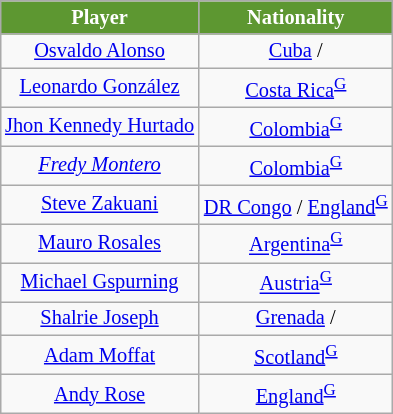<table class="wikitable" style="text-align:center; margin-left:1em; font-size:85%;">
<tr>
<th style="background:#5d9731; color:white; text-align:center;">Player</th>
<th style="background:#5d9731; color:white; text-align:center;">Nationality</th>
</tr>
<tr>
<td><a href='#'>Osvaldo Alonso</a></td>
<td> <a href='#'>Cuba</a> / </td>
</tr>
<tr>
<td><a href='#'>Leonardo González</a></td>
<td> <a href='#'>Costa Rica</a><sup><a href='#'>G</a></sup></td>
</tr>
<tr>
<td><a href='#'>Jhon Kennedy Hurtado</a></td>
<td> <a href='#'>Colombia</a><sup><a href='#'>G</a></sup></td>
</tr>
<tr>
<td><em><a href='#'>Fredy Montero</a></em></td>
<td> <a href='#'>Colombia</a><sup><a href='#'>G</a></sup></td>
</tr>
<tr>
<td><a href='#'>Steve Zakuani</a></td>
<td> <a href='#'>DR Congo</a> /  <a href='#'>England</a><sup><a href='#'>G</a></sup></td>
</tr>
<tr>
<td><a href='#'>Mauro Rosales</a></td>
<td> <a href='#'>Argentina</a><sup><a href='#'>G</a></sup></td>
</tr>
<tr>
<td><a href='#'>Michael Gspurning</a></td>
<td> <a href='#'>Austria</a><sup><a href='#'>G</a></sup></td>
</tr>
<tr>
<td><a href='#'>Shalrie Joseph</a></td>
<td> <a href='#'>Grenada</a> / </td>
</tr>
<tr>
<td><a href='#'>Adam Moffat</a></td>
<td> <a href='#'>Scotland</a><sup><a href='#'>G</a></sup></td>
</tr>
<tr>
<td><a href='#'>Andy Rose</a></td>
<td> <a href='#'>England</a><sup><a href='#'>G</a></sup></td>
</tr>
</table>
